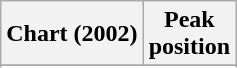<table class="wikitable">
<tr>
<th>Chart (2002)</th>
<th>Peak<br>position</th>
</tr>
<tr>
</tr>
<tr>
</tr>
</table>
